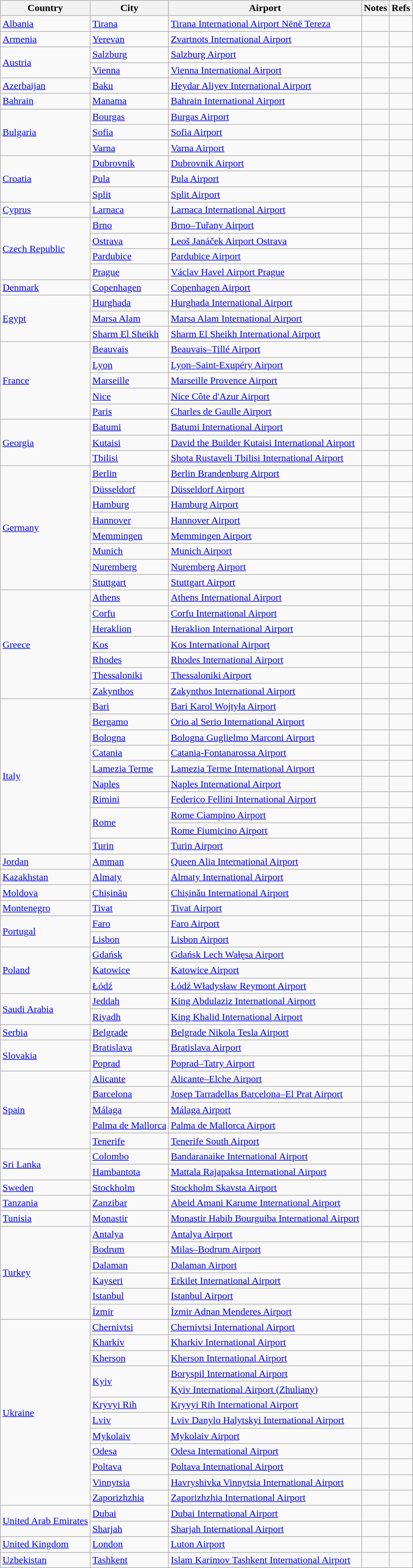<table class="sortable wikitable">
<tr>
<th>Country</th>
<th>City</th>
<th>Airport</th>
<th>Notes</th>
<th>Refs</th>
</tr>
<tr>
<td><a href='#'>Albania</a></td>
<td><a href='#'>Tirana</a></td>
<td><a href='#'>Tirana International Airport Nënë Tereza</a></td>
<td></td>
<td align=center></td>
</tr>
<tr>
<td><a href='#'>Armenia</a></td>
<td><a href='#'>Yerevan</a></td>
<td><a href='#'>Zvartnots International Airport</a></td>
<td></td>
<td align=center></td>
</tr>
<tr>
<td rowspan="2"><a href='#'>Austria</a></td>
<td><a href='#'>Salzburg</a></td>
<td><a href='#'>Salzburg Airport</a></td>
<td></td>
<td align=center></td>
</tr>
<tr>
<td><a href='#'>Vienna</a></td>
<td><a href='#'>Vienna International Airport</a></td>
<td></td>
<td align=center></td>
</tr>
<tr>
<td><a href='#'>Azerbaijan</a></td>
<td><a href='#'>Baku</a></td>
<td><a href='#'>Heydar Aliyev International Airport</a></td>
<td></td>
<td align=center></td>
</tr>
<tr>
<td><a href='#'>Bahrain</a></td>
<td><a href='#'>Manama</a></td>
<td><a href='#'>Bahrain International Airport</a></td>
<td></td>
<td align=center></td>
</tr>
<tr>
<td rowspan="3"><a href='#'>Bulgaria</a></td>
<td><a href='#'>Bourgas</a></td>
<td><a href='#'>Burgas Airport</a></td>
<td></td>
<td align=center></td>
</tr>
<tr>
<td><a href='#'>Sofia</a></td>
<td><a href='#'>Sofia Airport</a></td>
<td></td>
<td align=center></td>
</tr>
<tr>
<td><a href='#'>Varna</a></td>
<td><a href='#'>Varna Airport</a></td>
<td></td>
<td align=center></td>
</tr>
<tr>
<td rowspan="3"><a href='#'>Croatia</a></td>
<td><a href='#'>Dubrovnik</a></td>
<td><a href='#'>Dubrovnik Airport</a></td>
<td></td>
<td align=center></td>
</tr>
<tr>
<td><a href='#'>Pula</a></td>
<td><a href='#'>Pula Airport</a></td>
<td></td>
<td align=center></td>
</tr>
<tr>
<td><a href='#'>Split</a></td>
<td><a href='#'>Split Airport</a></td>
<td></td>
<td align=center></td>
</tr>
<tr>
<td><a href='#'>Cyprus</a></td>
<td><a href='#'>Larnaca</a></td>
<td><a href='#'>Larnaca International Airport</a></td>
<td></td>
<td align=center></td>
</tr>
<tr>
<td rowspan="4"><a href='#'>Czech Republic</a></td>
<td><a href='#'>Brno</a></td>
<td><a href='#'>Brno–Tuřany Airport</a></td>
<td></td>
<td align=center></td>
</tr>
<tr>
<td><a href='#'>Ostrava</a></td>
<td><a href='#'>Leoš Janáček Airport Ostrava</a></td>
<td></td>
<td align=center></td>
</tr>
<tr>
<td><a href='#'>Pardubice</a></td>
<td><a href='#'>Pardubice Airport</a></td>
<td></td>
<td align=center></td>
</tr>
<tr>
<td><a href='#'>Prague</a></td>
<td><a href='#'>Václav Havel Airport Prague</a></td>
<td></td>
<td align=center></td>
</tr>
<tr>
<td><a href='#'>Denmark</a></td>
<td><a href='#'>Copenhagen</a></td>
<td><a href='#'>Copenhagen Airport</a></td>
<td></td>
<td align=center></td>
</tr>
<tr>
<td rowspan="3"><a href='#'>Egypt</a></td>
<td><a href='#'>Hurghada</a></td>
<td><a href='#'>Hurghada International Airport</a></td>
<td></td>
<td align=center></td>
</tr>
<tr>
<td><a href='#'>Marsa Alam</a></td>
<td><a href='#'>Marsa Alam International Airport</a></td>
<td></td>
<td align=center></td>
</tr>
<tr>
<td><a href='#'>Sharm El Sheikh</a></td>
<td><a href='#'>Sharm El Sheikh International Airport</a></td>
<td></td>
<td align=center></td>
</tr>
<tr>
<td rowspan="5"><a href='#'>France</a></td>
<td><a href='#'>Beauvais</a></td>
<td><a href='#'>Beauvais–Tillé Airport</a></td>
<td></td>
<td align=center></td>
</tr>
<tr>
<td><a href='#'>Lyon</a></td>
<td><a href='#'>Lyon–Saint-Exupéry Airport</a></td>
<td></td>
<td align=center></td>
</tr>
<tr>
<td><a href='#'>Marseille</a></td>
<td><a href='#'>Marseille Provence Airport</a></td>
<td></td>
<td align=center></td>
</tr>
<tr>
<td><a href='#'>Nice</a></td>
<td><a href='#'>Nice Côte d'Azur Airport</a></td>
<td></td>
<td align=center></td>
</tr>
<tr>
<td><a href='#'>Paris</a></td>
<td><a href='#'>Charles de Gaulle Airport</a></td>
<td></td>
<td align=center></td>
</tr>
<tr>
<td rowspan="3"><a href='#'>Georgia</a></td>
<td><a href='#'>Batumi</a></td>
<td><a href='#'>Batumi International Airport</a></td>
<td></td>
<td align=center></td>
</tr>
<tr>
<td><a href='#'>Kutaisi</a></td>
<td><a href='#'>David the Builder Kutaisi International Airport</a></td>
<td></td>
<td align=center></td>
</tr>
<tr>
<td><a href='#'>Tbilisi</a></td>
<td><a href='#'>Shota Rustaveli Tbilisi International Airport</a></td>
<td></td>
<td align=center></td>
</tr>
<tr>
<td rowspan="8"><a href='#'>Germany</a></td>
<td><a href='#'>Berlin</a></td>
<td><a href='#'>Berlin Brandenburg Airport</a></td>
<td></td>
<td align=center></td>
</tr>
<tr>
<td><a href='#'>Düsseldorf</a></td>
<td><a href='#'>Düsseldorf Airport</a></td>
<td></td>
<td align=center></td>
</tr>
<tr>
<td><a href='#'>Hamburg</a></td>
<td><a href='#'>Hamburg Airport</a></td>
<td></td>
<td align=center></td>
</tr>
<tr>
<td><a href='#'>Hannover</a></td>
<td><a href='#'>Hannover Airport</a></td>
<td></td>
<td align=center></td>
</tr>
<tr>
<td><a href='#'>Memmingen</a></td>
<td><a href='#'>Memmingen Airport</a></td>
<td></td>
<td align=center></td>
</tr>
<tr>
<td><a href='#'>Munich</a></td>
<td><a href='#'>Munich Airport</a></td>
<td></td>
<td align=center></td>
</tr>
<tr>
<td><a href='#'>Nuremberg</a></td>
<td><a href='#'>Nuremberg Airport</a></td>
<td></td>
<td align=center></td>
</tr>
<tr>
<td><a href='#'>Stuttgart</a></td>
<td><a href='#'>Stuttgart Airport</a></td>
<td></td>
<td align=center></td>
</tr>
<tr>
<td rowspan="7"><a href='#'>Greece</a></td>
<td><a href='#'>Athens</a></td>
<td><a href='#'>Athens International Airport</a></td>
<td></td>
<td align=center></td>
</tr>
<tr>
<td><a href='#'>Corfu</a></td>
<td><a href='#'>Corfu International Airport</a></td>
<td></td>
<td align=center></td>
</tr>
<tr>
<td><a href='#'>Heraklion</a></td>
<td><a href='#'>Heraklion International Airport</a></td>
<td></td>
<td align=center></td>
</tr>
<tr>
<td><a href='#'>Kos</a></td>
<td><a href='#'>Kos International Airport</a></td>
<td></td>
<td align=center></td>
</tr>
<tr>
<td><a href='#'>Rhodes</a></td>
<td><a href='#'>Rhodes International Airport</a></td>
<td></td>
<td align=center></td>
</tr>
<tr>
<td><a href='#'>Thessaloniki</a></td>
<td><a href='#'>Thessaloniki  Airport</a></td>
<td></td>
<td align=center></td>
</tr>
<tr>
<td><a href='#'>Zakynthos</a></td>
<td><a href='#'>Zakynthos International Airport</a></td>
<td></td>
<td align=center></td>
</tr>
<tr>
<td rowspan="10"><a href='#'>Italy</a></td>
<td><a href='#'>Bari</a></td>
<td><a href='#'>Bari Karol Wojtyła Airport</a></td>
<td></td>
<td align=center></td>
</tr>
<tr>
<td><a href='#'>Bergamo</a></td>
<td><a href='#'>Orio al Serio International Airport</a></td>
<td></td>
<td align=center></td>
</tr>
<tr>
<td><a href='#'>Bologna</a></td>
<td><a href='#'>Bologna Guglielmo Marconi Airport</a></td>
<td></td>
<td align=center></td>
</tr>
<tr>
<td><a href='#'>Catania</a></td>
<td><a href='#'>Catania-Fontanarossa Airport</a></td>
<td></td>
<td align=center></td>
</tr>
<tr>
<td><a href='#'>Lamezia Terme</a></td>
<td><a href='#'>Lamezia Terme International Airport</a></td>
<td></td>
<td align=center></td>
</tr>
<tr>
<td><a href='#'>Naples</a></td>
<td><a href='#'>Naples International Airport</a></td>
<td></td>
<td align=center></td>
</tr>
<tr>
<td><a href='#'>Rimini</a></td>
<td><a href='#'>Federico Fellini International Airport</a></td>
<td></td>
<td align=center></td>
</tr>
<tr>
<td rowspan="2"><a href='#'>Rome</a></td>
<td><a href='#'>Rome Ciampino Airport</a></td>
<td></td>
<td align=center></td>
</tr>
<tr>
<td><a href='#'>Rome Fiumicino Airport</a></td>
<td></td>
<td align=center></td>
</tr>
<tr>
<td><a href='#'>Turin</a></td>
<td><a href='#'>Turin Airport</a></td>
<td></td>
<td align=center></td>
</tr>
<tr>
<td><a href='#'>Jordan</a></td>
<td><a href='#'>Amman</a></td>
<td><a href='#'>Queen Alia International Airport</a></td>
<td></td>
<td align=center></td>
</tr>
<tr>
<td><a href='#'>Kazakhstan</a></td>
<td><a href='#'>Almaty</a></td>
<td><a href='#'>Almaty International Airport</a></td>
<td></td>
<td align=center></td>
</tr>
<tr>
<td><a href='#'>Moldova</a></td>
<td><a href='#'>Chișinău</a></td>
<td><a href='#'>Chișinău International Airport</a></td>
<td></td>
<td align=center></td>
</tr>
<tr>
<td><a href='#'>Montenegro</a></td>
<td><a href='#'>Tivat</a></td>
<td><a href='#'>Tivat Airport</a></td>
<td></td>
<td align=center></td>
</tr>
<tr>
<td rowspan="2"><a href='#'>Portugal</a></td>
<td><a href='#'>Faro</a></td>
<td><a href='#'>Faro Airport</a></td>
<td></td>
<td align=center></td>
</tr>
<tr>
<td><a href='#'>Lisbon</a></td>
<td><a href='#'>Lisbon Airport</a></td>
<td></td>
<td align=center></td>
</tr>
<tr>
<td rowspan="3"><a href='#'>Poland</a></td>
<td><a href='#'>Gdańsk</a></td>
<td><a href='#'>Gdańsk Lech Wałęsa Airport</a></td>
<td></td>
<td align=center></td>
</tr>
<tr>
<td><a href='#'>Katowice</a></td>
<td><a href='#'>Katowice Airport</a></td>
<td></td>
<td align=center></td>
</tr>
<tr>
<td><a href='#'>Łódź</a></td>
<td><a href='#'>Łódź Władysław Reymont Airport</a></td>
<td></td>
<td align=center></td>
</tr>
<tr>
<td rowspan="2"><a href='#'>Saudi Arabia</a></td>
<td><a href='#'>Jeddah</a></td>
<td><a href='#'>King Abdulaziz International Airport</a></td>
<td></td>
<td align=center></td>
</tr>
<tr>
<td><a href='#'>Riyadh</a></td>
<td><a href='#'>King Khalid International Airport</a></td>
<td></td>
<td align=center></td>
</tr>
<tr>
<td><a href='#'>Serbia</a></td>
<td><a href='#'>Belgrade</a></td>
<td><a href='#'>Belgrade Nikola Tesla Airport</a></td>
<td></td>
<td align=center></td>
</tr>
<tr>
<td rowspan="2"><a href='#'>Slovakia</a></td>
<td><a href='#'>Bratislava</a></td>
<td><a href='#'>Bratislava Airport</a></td>
<td></td>
<td align=center></td>
</tr>
<tr>
<td><a href='#'>Poprad</a></td>
<td><a href='#'>Poprad–Tatry Airport</a></td>
<td></td>
<td align=center></td>
</tr>
<tr>
<td rowspan="5"><a href='#'>Spain</a></td>
<td><a href='#'>Alicante</a></td>
<td><a href='#'>Alicante–Elche Airport</a></td>
<td></td>
<td align=center></td>
</tr>
<tr>
<td><a href='#'>Barcelona</a></td>
<td><a href='#'>Josep Tarradellas Barcelona–El Prat Airport</a></td>
<td></td>
<td align=center></td>
</tr>
<tr>
<td><a href='#'>Málaga</a></td>
<td><a href='#'>Málaga Airport</a></td>
<td></td>
<td align=center></td>
</tr>
<tr>
<td><a href='#'>Palma de Mallorca</a></td>
<td><a href='#'>Palma de Mallorca Airport</a></td>
<td></td>
<td align=center></td>
</tr>
<tr>
<td><a href='#'>Tenerife</a></td>
<td><a href='#'>Tenerife South Airport</a></td>
<td></td>
<td align=center></td>
</tr>
<tr>
<td rowspan="2"><a href='#'>Sri Lanka</a></td>
<td><a href='#'>Colombo</a></td>
<td><a href='#'>Bandaranaike International Airport</a></td>
<td></td>
<td align=center></td>
</tr>
<tr>
<td><a href='#'>Hambantota</a></td>
<td><a href='#'>Mattala Rajapaksa International Airport</a></td>
<td></td>
<td align=center></td>
</tr>
<tr>
<td><a href='#'>Sweden</a></td>
<td><a href='#'>Stockholm</a></td>
<td><a href='#'>Stockholm Skavsta Airport</a></td>
<td></td>
<td align=center></td>
</tr>
<tr>
<td><a href='#'>Tanzania</a></td>
<td><a href='#'>Zanzibar</a></td>
<td><a href='#'>Abeid Amani Karume International Airport</a></td>
<td></td>
<td align=center></td>
</tr>
<tr>
<td><a href='#'>Tunisia</a></td>
<td><a href='#'>Monastir</a></td>
<td><a href='#'>Monastir Habib Bourguiba International Airport</a></td>
<td></td>
<td align=center></td>
</tr>
<tr>
<td rowspan="6"><a href='#'>Turkey</a></td>
<td><a href='#'>Antalya</a></td>
<td><a href='#'>Antalya Airport</a></td>
<td></td>
<td align=center></td>
</tr>
<tr>
<td><a href='#'>Bodrum</a></td>
<td><a href='#'>Milas–Bodrum Airport</a></td>
<td></td>
<td align=center></td>
</tr>
<tr>
<td><a href='#'>Dalaman</a></td>
<td><a href='#'>Dalaman Airport</a></td>
<td></td>
<td align=center></td>
</tr>
<tr>
<td><a href='#'>Kayseri</a></td>
<td><a href='#'>Erkilet International Airport</a></td>
<td></td>
<td align=center></td>
</tr>
<tr>
<td><a href='#'>Istanbul</a></td>
<td><a href='#'>Istanbul Airport</a></td>
<td></td>
<td align=center></td>
</tr>
<tr>
<td><a href='#'>İzmir</a></td>
<td><a href='#'>İzmir Adnan Menderes Airport</a></td>
<td></td>
<td align=center></td>
</tr>
<tr>
<td rowspan="12"><a href='#'>Ukraine</a></td>
<td><a href='#'>Chernivtsi</a></td>
<td><a href='#'>Chernivtsi International Airport</a></td>
<td></td>
<td align=center></td>
</tr>
<tr>
<td><a href='#'>Kharkiv</a></td>
<td><a href='#'>Kharkiv International Airport</a></td>
<td></td>
<td align=center></td>
</tr>
<tr>
<td><a href='#'>Kherson</a></td>
<td><a href='#'>Kherson International Airport</a></td>
<td></td>
<td align=center></td>
</tr>
<tr>
<td rowspan="2"><a href='#'>Kyiv</a></td>
<td><a href='#'>Boryspil International Airport</a></td>
<td></td>
<td align=center></td>
</tr>
<tr>
<td><a href='#'>Kyiv International Airport (Zhuliany)</a></td>
<td></td>
<td align=center></td>
</tr>
<tr>
<td><a href='#'>Kryvyi Rih</a></td>
<td><a href='#'>Kryvyi Rih International Airport</a></td>
<td></td>
<td align=center></td>
</tr>
<tr>
<td><a href='#'>Lviv</a></td>
<td><a href='#'>Lviv Danylo Halytskyi International Airport</a></td>
<td></td>
<td align=center></td>
</tr>
<tr>
<td><a href='#'>Mykolaiv</a></td>
<td><a href='#'>Mykolaiv Airport</a></td>
<td></td>
<td align=center></td>
</tr>
<tr>
<td><a href='#'>Odesa</a></td>
<td><a href='#'>Odesa International Airport</a></td>
<td></td>
<td align=center></td>
</tr>
<tr>
<td><a href='#'>Poltava</a></td>
<td><a href='#'>Poltava International Airport</a></td>
<td></td>
<td align=center></td>
</tr>
<tr>
<td><a href='#'>Vinnytsia</a></td>
<td><a href='#'>Havryshivka Vinnytsia International Airport</a></td>
<td></td>
<td align=center></td>
</tr>
<tr>
<td><a href='#'>Zaporizhzhia</a></td>
<td><a href='#'>Zaporizhzhia International Airport</a></td>
<td></td>
<td align=center></td>
</tr>
<tr>
<td rowspan="2"><a href='#'>United Arab Emirates</a></td>
<td><a href='#'>Dubai</a></td>
<td><a href='#'>Dubai International Airport</a></td>
<td></td>
<td align=center></td>
</tr>
<tr>
<td><a href='#'>Sharjah</a></td>
<td><a href='#'>Sharjah International Airport</a></td>
<td></td>
<td align=center></td>
</tr>
<tr>
<td><a href='#'>United Kingdom</a></td>
<td><a href='#'>London</a></td>
<td><a href='#'>Luton Airport</a></td>
<td></td>
<td align=center></td>
</tr>
<tr>
<td><a href='#'>Uzbekistan</a></td>
<td><a href='#'>Tashkent</a></td>
<td><a href='#'>Islam Karimov Tashkent International Airport</a></td>
<td></td>
<td align=center></td>
</tr>
</table>
